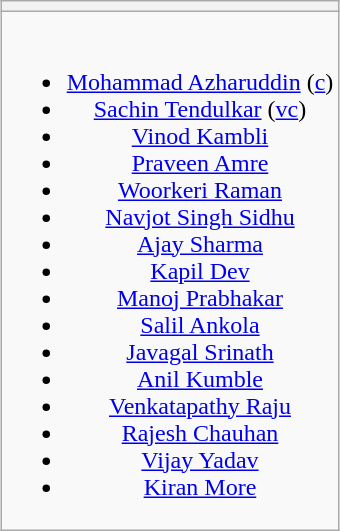<table class="wikitable" style="text-align:center; margin:auto">
<tr>
<th></th>
</tr>
<tr>
<td><br><ul><li><a href='#'>Mohammad Azharuddin</a> (<a href='#'>c</a>)</li><li><a href='#'>Sachin Tendulkar</a> (<a href='#'>vc</a>)</li><li><a href='#'>Vinod Kambli</a></li><li><a href='#'>Praveen Amre</a></li><li><a href='#'>Woorkeri Raman</a></li><li><a href='#'>Navjot Singh Sidhu</a></li><li><a href='#'>Ajay Sharma</a></li><li><a href='#'>Kapil Dev</a></li><li><a href='#'>Manoj Prabhakar</a></li><li><a href='#'>Salil Ankola</a></li><li><a href='#'>Javagal Srinath</a></li><li><a href='#'>Anil Kumble</a></li><li><a href='#'>Venkatapathy Raju</a></li><li><a href='#'>Rajesh Chauhan</a></li><li><a href='#'>Vijay Yadav</a></li><li><a href='#'>Kiran More</a></li></ul></td>
</tr>
</table>
